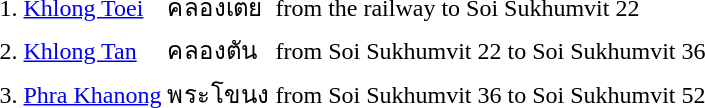<table>
<tr>
<td>1.</td>
<td><a href='#'>Khlong Toei</a></td>
<td>คลองเตย </td>
<td>from the railway to Soi Sukhumvit 22</td>
</tr>
<tr>
<td>2.</td>
<td><a href='#'>Khlong Tan</a></td>
<td>คลองตัน</td>
<td>from Soi Sukhumvit 22 to Soi Sukhumvit 36</td>
</tr>
<tr>
<td>3.</td>
<td><a href='#'>Phra Khanong</a></td>
<td>พระโขนง</td>
<td>from Soi Sukhumvit 36 to Soi Sukhumvit 52</td>
</tr>
</table>
